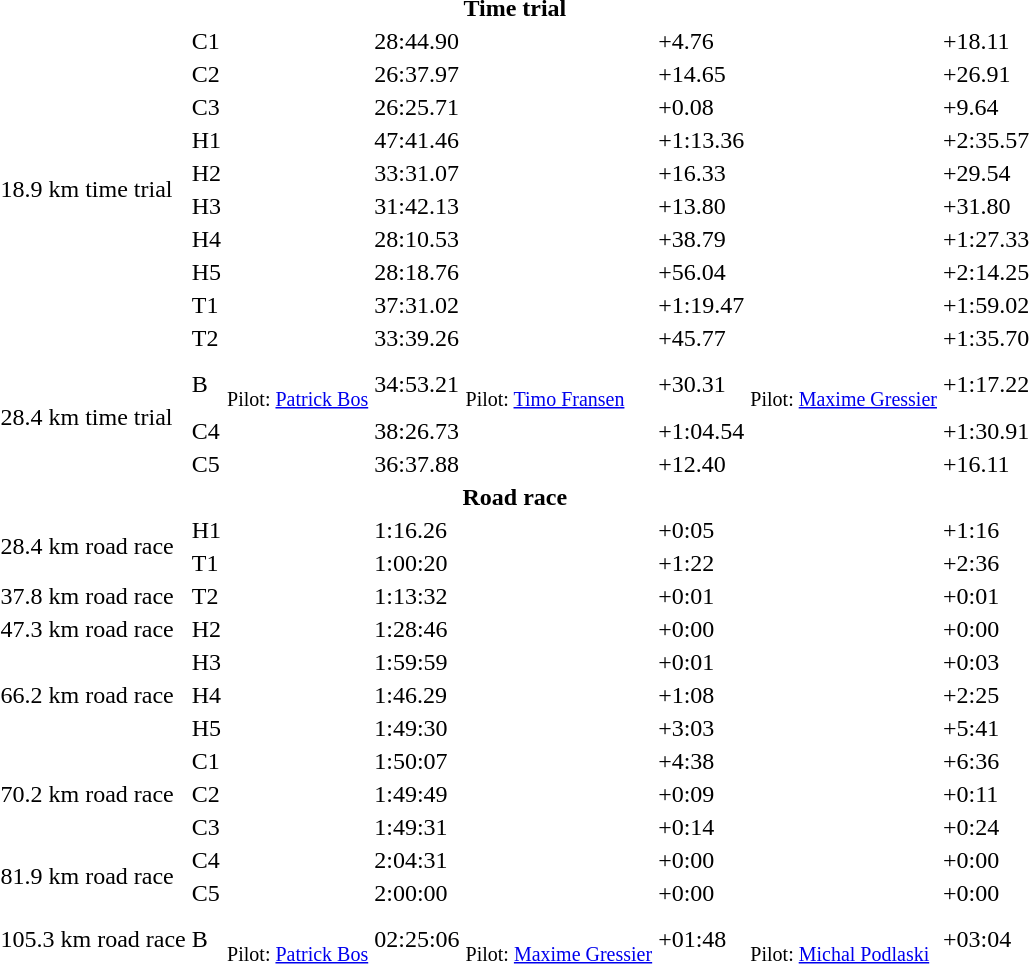<table>
<tr>
<th colspan=8>Time trial</th>
</tr>
<tr>
<td rowspan=10>18.9 km time trial</td>
<td>C1</td>
<td></td>
<td>28:44.90</td>
<td></td>
<td>+4.76</td>
<td></td>
<td>+18.11</td>
</tr>
<tr>
<td>C2</td>
<td></td>
<td>26:37.97</td>
<td></td>
<td>+14.65</td>
<td></td>
<td>+26.91</td>
</tr>
<tr>
<td>C3</td>
<td></td>
<td>26:25.71</td>
<td></td>
<td>+0.08</td>
<td></td>
<td>+9.64</td>
</tr>
<tr>
<td>H1</td>
<td></td>
<td>47:41.46</td>
<td></td>
<td>+1:13.36</td>
<td></td>
<td>+2:35.57</td>
</tr>
<tr>
<td>H2</td>
<td></td>
<td>33:31.07</td>
<td></td>
<td>+16.33</td>
<td></td>
<td>+29.54</td>
</tr>
<tr>
<td>H3</td>
<td></td>
<td>31:42.13</td>
<td></td>
<td>+13.80</td>
<td></td>
<td>+31.80</td>
</tr>
<tr>
<td>H4</td>
<td></td>
<td>28:10.53</td>
<td></td>
<td>+38.79</td>
<td></td>
<td>+1:27.33</td>
</tr>
<tr>
<td>H5</td>
<td></td>
<td>28:18.76</td>
<td></td>
<td>+56.04</td>
<td></td>
<td>+2:14.25</td>
</tr>
<tr>
<td>T1</td>
<td></td>
<td>37:31.02</td>
<td></td>
<td>+1:19.47</td>
<td></td>
<td>+1:59.02</td>
</tr>
<tr>
<td>T2</td>
<td></td>
<td>33:39.26</td>
<td></td>
<td>+45.77</td>
<td></td>
<td>+1:35.70</td>
</tr>
<tr>
<td rowspan=3>28.4 km time trial</td>
<td>B</td>
<td><br><small>Pilot: <a href='#'>Patrick Bos</a></small></td>
<td>34:53.21</td>
<td><br><small>Pilot: <a href='#'>Timo Fransen</a></small></td>
<td>+30.31</td>
<td><br><small>Pilot: <a href='#'>Maxime Gressier</a></small></td>
<td>+1:17.22</td>
</tr>
<tr>
<td>C4</td>
<td></td>
<td>38:26.73</td>
<td></td>
<td>+1:04.54</td>
<td></td>
<td>+1:30.91</td>
</tr>
<tr>
<td>C5</td>
<td></td>
<td>36:37.88</td>
<td></td>
<td>+12.40</td>
<td></td>
<td>+16.11</td>
</tr>
<tr>
<th colspan=8>Road race</th>
</tr>
<tr>
<td rowspan=2>28.4 km road race</td>
<td>H1</td>
<td></td>
<td>1:16.26</td>
<td></td>
<td>+0:05</td>
<td></td>
<td>+1:16</td>
</tr>
<tr>
<td>T1</td>
<td></td>
<td>1:00:20</td>
<td></td>
<td>+1:22</td>
<td></td>
<td>+2:36</td>
</tr>
<tr>
<td>37.8 km road race</td>
<td>T2</td>
<td></td>
<td>1:13:32</td>
<td></td>
<td>+0:01</td>
<td></td>
<td>+0:01</td>
</tr>
<tr>
<td>47.3 km road race</td>
<td>H2</td>
<td></td>
<td>1:28:46</td>
<td></td>
<td>+0:00</td>
<td></td>
<td>+0:00</td>
</tr>
<tr>
<td rowspan=3>66.2 km road race</td>
<td>H3</td>
<td></td>
<td>1:59:59</td>
<td></td>
<td>+0:01</td>
<td></td>
<td>+0:03</td>
</tr>
<tr>
<td>H4</td>
<td></td>
<td>1:46.29</td>
<td></td>
<td>+1:08</td>
<td></td>
<td>+2:25</td>
</tr>
<tr>
<td>H5</td>
<td></td>
<td>1:49:30</td>
<td></td>
<td>+3:03</td>
<td></td>
<td>+5:41</td>
</tr>
<tr>
<td rowspan=3>70.2 km road race</td>
<td>C1</td>
<td></td>
<td>1:50:07</td>
<td></td>
<td>+4:38</td>
<td></td>
<td>+6:36</td>
</tr>
<tr>
<td>C2</td>
<td></td>
<td>1:49:49</td>
<td></td>
<td>+0:09</td>
<td></td>
<td>+0:11</td>
</tr>
<tr>
<td>C3</td>
<td></td>
<td>1:49:31</td>
<td></td>
<td>+0:14</td>
<td></td>
<td>+0:24</td>
</tr>
<tr>
<td rowspan=2>81.9 km road race</td>
<td>C4</td>
<td></td>
<td>2:04:31</td>
<td></td>
<td>+0:00</td>
<td></td>
<td>+0:00</td>
</tr>
<tr>
<td>C5</td>
<td></td>
<td>2:00:00</td>
<td></td>
<td>+0:00</td>
<td></td>
<td>+0:00</td>
</tr>
<tr>
<td>105.3 km road race</td>
<td>B</td>
<td><br><small>Pilot: <a href='#'>Patrick Bos</a></small></td>
<td>02:25:06</td>
<td><br><small>Pilot: <a href='#'>Maxime Gressier</a></small></td>
<td>+01:48</td>
<td><br><small>Pilot: <a href='#'>Michal Podlaski</a></small></td>
<td>+03:04</td>
</tr>
</table>
